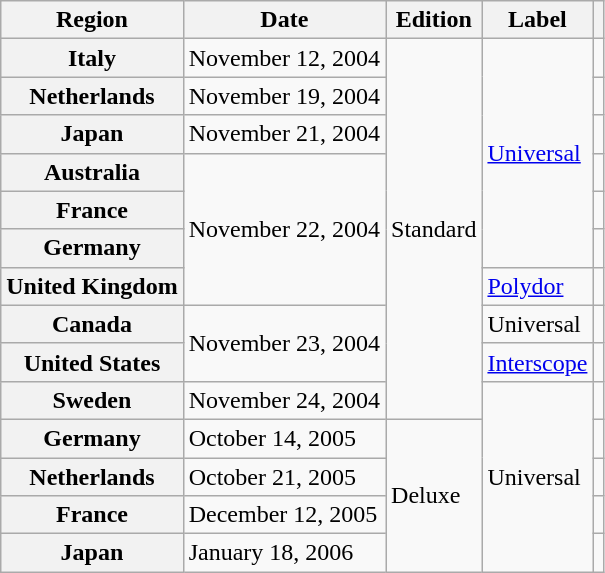<table class="wikitable plainrowheaders">
<tr>
<th scope="col">Region</th>
<th scope="col">Date</th>
<th scope="col">Edition</th>
<th scope="col">Label</th>
<th scope="col"></th>
</tr>
<tr>
<th scope="row">Italy</th>
<td>November 12, 2004</td>
<td rowspan="10">Standard</td>
<td rowspan="6"><a href='#'>Universal</a></td>
<td align="center"></td>
</tr>
<tr>
<th scope="row">Netherlands</th>
<td>November 19, 2004</td>
<td align="center"></td>
</tr>
<tr>
<th scope="row">Japan</th>
<td>November 21, 2004</td>
<td align="center"></td>
</tr>
<tr>
<th scope="row">Australia</th>
<td rowspan="4">November 22, 2004</td>
<td align="center"></td>
</tr>
<tr>
<th scope="row">France</th>
<td align="center"></td>
</tr>
<tr>
<th scope="row">Germany</th>
<td align="center"></td>
</tr>
<tr>
<th scope="row">United Kingdom</th>
<td><a href='#'>Polydor</a></td>
<td align="center"></td>
</tr>
<tr>
<th scope="row">Canada</th>
<td rowspan="2">November 23, 2004</td>
<td>Universal</td>
<td align="center"></td>
</tr>
<tr>
<th scope="row">United States</th>
<td><a href='#'>Interscope</a></td>
<td align="center"></td>
</tr>
<tr>
<th scope="row">Sweden</th>
<td>November 24, 2004</td>
<td rowspan="5">Universal</td>
<td align="center"></td>
</tr>
<tr>
<th scope="row">Germany</th>
<td>October 14, 2005</td>
<td rowspan="4">Deluxe</td>
<td align="center"></td>
</tr>
<tr>
<th scope="row">Netherlands</th>
<td>October 21, 2005</td>
<td align="center"></td>
</tr>
<tr>
<th scope="row">France</th>
<td>December 12, 2005</td>
<td align="center"></td>
</tr>
<tr>
<th scope="row">Japan</th>
<td>January 18, 2006</td>
<td align="center"></td>
</tr>
</table>
